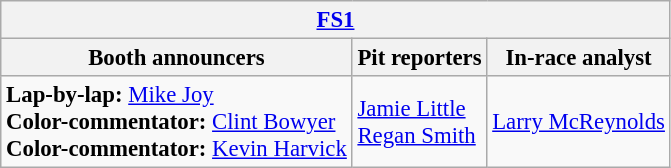<table class="wikitable" style="font-size: 95%">
<tr>
<th colspan="3"><a href='#'>FS1</a></th>
</tr>
<tr>
<th>Booth announcers</th>
<th>Pit reporters</th>
<th>In-race analyst</th>
</tr>
<tr>
<td><strong>Lap-by-lap:</strong> <a href='#'>Mike Joy</a><br><strong>Color-commentator:</strong> <a href='#'>Clint Bowyer</a><br><strong>Color-commentator:</strong> <a href='#'>Kevin Harvick</a></td>
<td><a href='#'>Jamie Little</a><br><a href='#'>Regan Smith</a></td>
<td><a href='#'>Larry McReynolds</a></td>
</tr>
</table>
